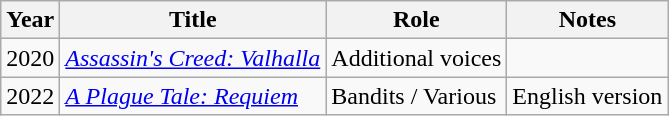<table class="wikitable">
<tr>
<th>Year</th>
<th>Title</th>
<th>Role</th>
<th>Notes</th>
</tr>
<tr>
<td>2020</td>
<td><em><a href='#'>Assassin's Creed: Valhalla</a></em></td>
<td>Additional voices</td>
<td></td>
</tr>
<tr>
<td>2022</td>
<td><em><a href='#'>A Plague Tale: Requiem</a></em></td>
<td>Bandits / Various</td>
<td>English version</td>
</tr>
</table>
